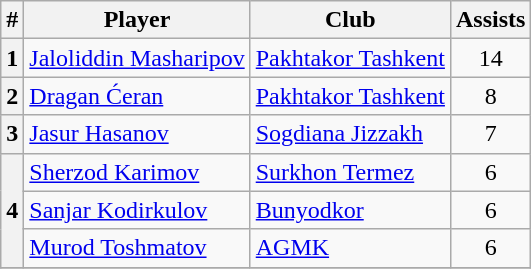<table class="wikitable" style="text-align:center">
<tr>
<th>#</th>
<th>Player</th>
<th>Club</th>
<th>Assists</th>
</tr>
<tr>
<th>1</th>
<td align="left"> <a href='#'>Jaloliddin Masharipov</a></td>
<td align="left"><a href='#'>Pakhtakor Tashkent</a></td>
<td>14</td>
</tr>
<tr>
<th>2</th>
<td align="left"> <a href='#'>Dragan Ćeran</a></td>
<td align="left"><a href='#'>Pakhtakor Tashkent</a></td>
<td>8</td>
</tr>
<tr>
<th>3</th>
<td align="left"> <a href='#'>Jasur Hasanov</a></td>
<td align="left"><a href='#'>Sogdiana Jizzakh</a></td>
<td>7</td>
</tr>
<tr>
<th rowspan=3>4</th>
<td align="left"> <a href='#'>Sherzod Karimov</a></td>
<td align="left"><a href='#'>Surkhon Termez</a></td>
<td>6</td>
</tr>
<tr>
<td align="left"> <a href='#'>Sanjar Kodirkulov</a></td>
<td align="left"><a href='#'>Bunyodkor</a></td>
<td>6</td>
</tr>
<tr>
<td align="left"> <a href='#'>Murod Toshmatov</a></td>
<td align="left"><a href='#'>AGMK</a></td>
<td>6</td>
</tr>
<tr>
</tr>
</table>
